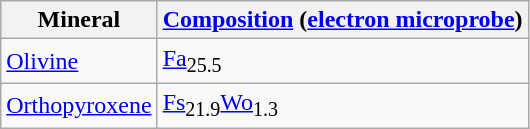<table class="wikitable">
<tr>
<th>Mineral</th>
<th><a href='#'>Composition</a> (<a href='#'>electron microprobe</a>)</th>
</tr>
<tr>
<td><a href='#'>Olivine</a></td>
<td><a href='#'>Fa</a><sub>25.5</sub></td>
</tr>
<tr>
<td><a href='#'>Orthopyroxene</a></td>
<td><a href='#'>Fs</a><sub>21.9</sub><a href='#'>Wo</a><sub>1.3</sub></td>
</tr>
</table>
